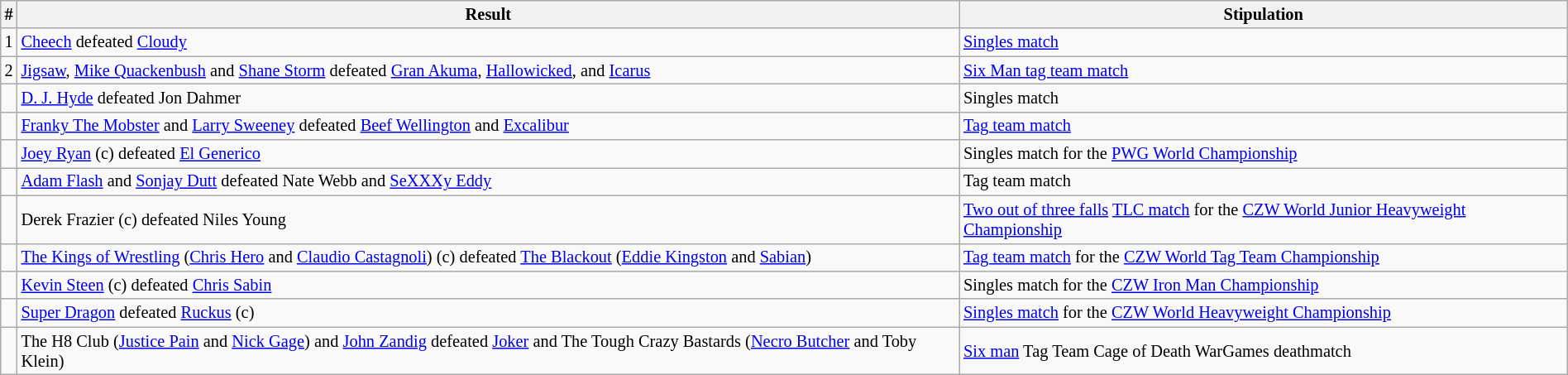<table class="wikitable sortable" style="font-size:85%; text-align:left; width:100%;">
<tr>
<th><strong>#</strong></th>
<th><strong>Result</strong></th>
<th><strong>Stipulation</strong></th>
</tr>
<tr>
<td>1</td>
<td><a href='#'>Cheech</a> defeated <a href='#'>Cloudy</a></td>
<td><a href='#'>Singles match</a></td>
</tr>
<tr>
<td>2</td>
<td><a href='#'>Jigsaw</a>, <a href='#'>Mike Quackenbush</a> and <a href='#'>Shane Storm</a> defeated <a href='#'>Gran Akuma</a>, <a href='#'>Hallowicked</a>, and <a href='#'>Icarus</a></td>
<td><a href='#'>Six Man tag team match</a></td>
</tr>
<tr>
<td></td>
<td><a href='#'>D. J. Hyde</a> defeated Jon Dahmer</td>
<td>Singles match</td>
</tr>
<tr>
<td></td>
<td><a href='#'>Franky The Mobster</a> and <a href='#'>Larry Sweeney</a> defeated <a href='#'>Beef Wellington</a> and <a href='#'>Excalibur</a></td>
<td><a href='#'>Tag team match</a></td>
</tr>
<tr>
<td></td>
<td><a href='#'>Joey Ryan</a> (c) defeated <a href='#'>El Generico</a></td>
<td>Singles match for the <a href='#'>PWG World Championship</a></td>
</tr>
<tr>
<td></td>
<td><a href='#'>Adam Flash</a> and <a href='#'>Sonjay Dutt</a> defeated Nate Webb and <a href='#'>SeXXXy Eddy</a></td>
<td>Tag team match</td>
</tr>
<tr>
<td></td>
<td>Derek Frazier (c) defeated Niles Young</td>
<td><a href='#'>Two out of three falls</a> <a href='#'>TLC match</a> for the <a href='#'>CZW World Junior Heavyweight Championship</a></td>
</tr>
<tr>
<td></td>
<td><a href='#'>The Kings of Wrestling</a> (<a href='#'>Chris Hero</a> and <a href='#'>Claudio Castagnoli</a>) (c) defeated <a href='#'>The Blackout</a> (<a href='#'>Eddie Kingston</a> and <a href='#'>Sabian</a>)</td>
<td><a href='#'>Tag team match</a> for the <a href='#'>CZW World Tag Team Championship</a></td>
</tr>
<tr>
<td></td>
<td><a href='#'>Kevin Steen</a> (c) defeated <a href='#'>Chris Sabin</a></td>
<td>Singles match for the <a href='#'>CZW Iron Man Championship</a></td>
</tr>
<tr>
<td></td>
<td><a href='#'>Super Dragon</a> defeated <a href='#'>Ruckus</a> (c)</td>
<td><a href='#'>Singles match</a> for the <a href='#'>CZW World Heavyweight Championship</a></td>
</tr>
<tr>
<td></td>
<td>The H8 Club (<a href='#'>Justice Pain</a> and <a href='#'>Nick Gage</a>) and <a href='#'>John Zandig</a> defeated <a href='#'>Joker</a> and The Tough Crazy Bastards (<a href='#'>Necro Butcher</a> and Toby Klein)</td>
<td><a href='#'>Six man</a> Tag Team Cage of Death WarGames deathmatch</td>
</tr>
</table>
